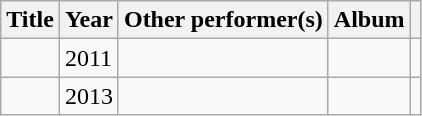<table class="wikitable sortable">
<tr>
<th>Title</th>
<th>Year</th>
<th>Other performer(s)</th>
<th>Album</th>
<th class="unsortable"></th>
</tr>
<tr>
<td></td>
<td>2011</td>
<td></td>
<td></td>
<td></td>
</tr>
<tr>
<td></td>
<td>2013</td>
<td></td>
<td></td>
<td></td>
</tr>
</table>
